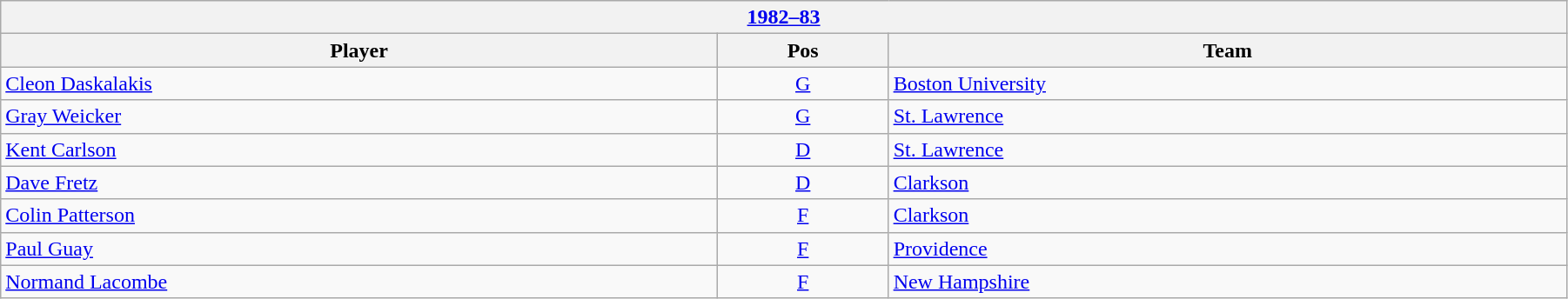<table class="wikitable" width=95%>
<tr>
<th colspan=3><a href='#'>1982–83</a></th>
</tr>
<tr>
<th>Player</th>
<th>Pos</th>
<th>Team</th>
</tr>
<tr>
<td><a href='#'>Cleon Daskalakis</a></td>
<td align=center><a href='#'>G</a></td>
<td><a href='#'>Boston University</a></td>
</tr>
<tr>
<td><a href='#'>Gray Weicker</a></td>
<td align=center><a href='#'>G</a></td>
<td><a href='#'>St. Lawrence</a></td>
</tr>
<tr>
<td><a href='#'>Kent Carlson</a></td>
<td align=center><a href='#'>D</a></td>
<td><a href='#'>St. Lawrence</a></td>
</tr>
<tr>
<td><a href='#'>Dave Fretz</a></td>
<td align=center><a href='#'>D</a></td>
<td><a href='#'>Clarkson</a></td>
</tr>
<tr>
<td><a href='#'>Colin Patterson</a></td>
<td align=center><a href='#'>F</a></td>
<td><a href='#'>Clarkson</a></td>
</tr>
<tr>
<td><a href='#'>Paul Guay</a></td>
<td align=center><a href='#'>F</a></td>
<td><a href='#'>Providence</a></td>
</tr>
<tr>
<td><a href='#'>Normand Lacombe</a></td>
<td align=center><a href='#'>F</a></td>
<td><a href='#'>New Hampshire</a></td>
</tr>
</table>
